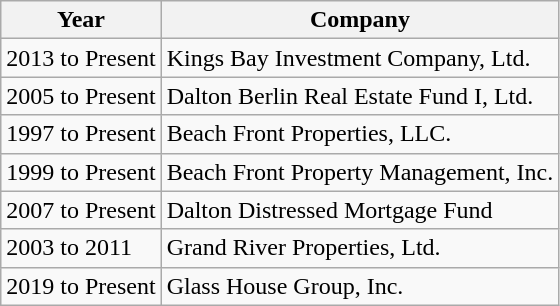<table class="wikitable">
<tr>
<th>Year</th>
<th>Company</th>
</tr>
<tr>
<td>2013 to Present</td>
<td>Kings Bay Investment Company, Ltd.</td>
</tr>
<tr>
<td>2005 to Present</td>
<td>Dalton Berlin Real Estate Fund I, Ltd.</td>
</tr>
<tr>
<td>1997 to Present</td>
<td>Beach Front Properties, LLC.</td>
</tr>
<tr>
<td>1999 to Present</td>
<td>Beach Front Property Management, Inc.</td>
</tr>
<tr>
<td>2007 to Present</td>
<td>Dalton Distressed Mortgage Fund </td>
</tr>
<tr>
<td>2003 to 2011</td>
<td>Grand River Properties, Ltd.</td>
</tr>
<tr>
<td>2019 to Present</td>
<td>Glass House Group, Inc.</td>
</tr>
</table>
